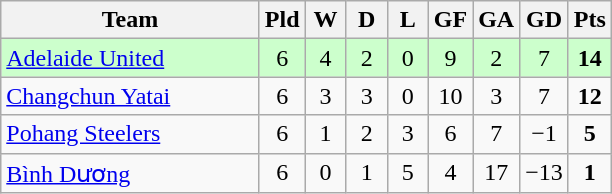<table class="wikitable" style="text-align: center;">
<tr>
<th width="165">Team</th>
<th width="20">Pld</th>
<th width="20">W</th>
<th width="20">D</th>
<th width="20">L</th>
<th width="20">GF</th>
<th width="20">GA</th>
<th width="20">GD</th>
<th width="20">Pts</th>
</tr>
<tr bgcolor="#ccffcc">
<td align="left"> <a href='#'>Adelaide United</a></td>
<td>6</td>
<td>4</td>
<td>2</td>
<td>0</td>
<td>9</td>
<td>2</td>
<td>7</td>
<td><strong>14</strong></td>
</tr>
<tr bgcolor=>
<td align="left"> <a href='#'>Changchun Yatai</a></td>
<td>6</td>
<td>3</td>
<td>3</td>
<td>0</td>
<td>10</td>
<td>3</td>
<td>7</td>
<td><strong>12</strong></td>
</tr>
<tr>
<td align="left"> <a href='#'>Pohang Steelers</a></td>
<td>6</td>
<td>1</td>
<td>2</td>
<td>3</td>
<td>6</td>
<td>7</td>
<td>−1</td>
<td><strong>5</strong></td>
</tr>
<tr>
<td align="left"> <a href='#'>Bình Dương</a></td>
<td>6</td>
<td>0</td>
<td>1</td>
<td>5</td>
<td>4</td>
<td>17</td>
<td>−13</td>
<td><strong>1</strong></td>
</tr>
</table>
